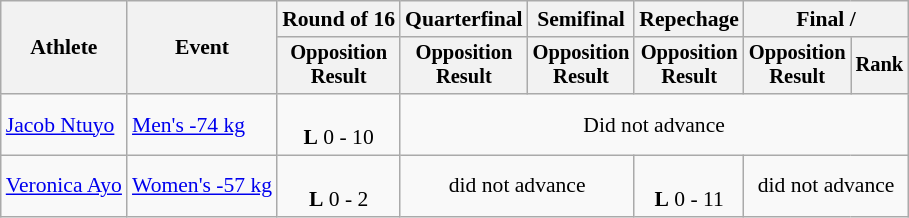<table class="wikitable" style="font-size:90%;">
<tr>
<th rowspan=2>Athlete</th>
<th rowspan=2>Event</th>
<th>Round of 16</th>
<th>Quarterfinal</th>
<th>Semifinal</th>
<th>Repechage</th>
<th colspan=2>Final / </th>
</tr>
<tr style="font-size: 95%">
<th>Opposition<br>Result</th>
<th>Opposition<br>Result</th>
<th>Opposition<br>Result</th>
<th>Opposition<br>Result</th>
<th>Opposition<br>Result</th>
<th>Rank</th>
</tr>
<tr align=center>
<td align=left><a href='#'>Jacob Ntuyo</a></td>
<td align=left><a href='#'>Men's -74 kg</a></td>
<td><br><strong>L</strong> 0 - 10</td>
<td colspan="5">Did not advance</td>
</tr>
<tr align=center>
<td align=left><a href='#'>Veronica Ayo</a></td>
<td align=left><a href='#'>Women's -57 kg</a></td>
<td><br><strong>L</strong> 0 - 2</td>
<td colspan=2>did not advance</td>
<td><br><strong>L</strong> 0 - 11</td>
<td colspan=2>did not advance</td>
</tr>
</table>
